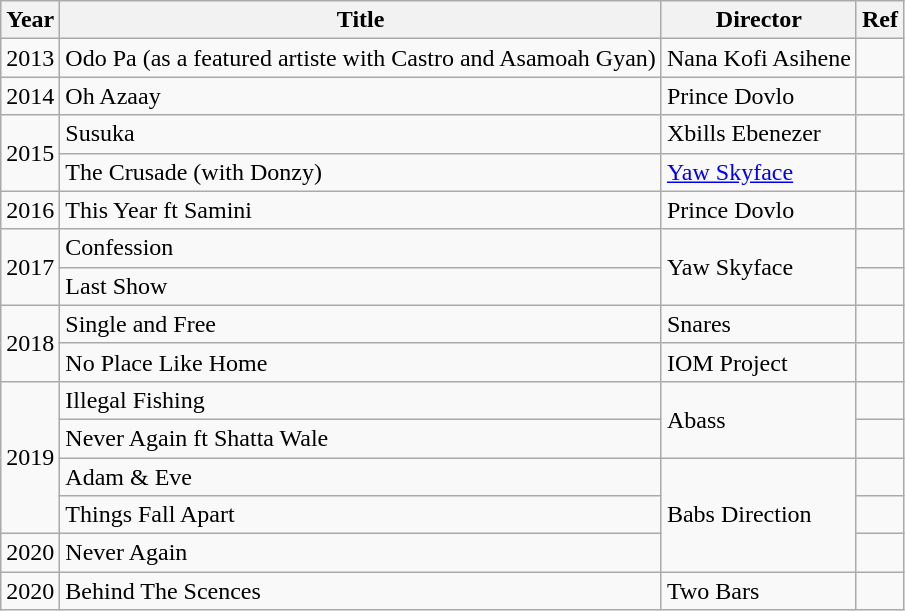<table class="wikitable mw-collapsible mw-collapsed">
<tr>
<th>Year</th>
<th>Title</th>
<th>Director</th>
<th>Ref</th>
</tr>
<tr>
<td>2013</td>
<td>Odo Pa (as a featured artiste with Castro and Asamoah Gyan)</td>
<td>Nana Kofi Asihene</td>
<td></td>
</tr>
<tr>
<td>2014</td>
<td>Oh Azaay</td>
<td>Prince Dovlo</td>
<td></td>
</tr>
<tr>
<td rowspan="2">2015</td>
<td>Susuka</td>
<td>Xbills Ebenezer</td>
<td></td>
</tr>
<tr>
<td>The Crusade (with Donzy)</td>
<td><a href='#'>Yaw Skyface</a></td>
<td></td>
</tr>
<tr>
<td>2016</td>
<td>This Year ft Samini</td>
<td>Prince Dovlo</td>
<td></td>
</tr>
<tr>
<td rowspan="2">2017</td>
<td>Confession</td>
<td rowspan="2">Yaw Skyface</td>
<td></td>
</tr>
<tr>
<td>Last Show</td>
<td></td>
</tr>
<tr>
<td rowspan="2">2018</td>
<td>Single and Free</td>
<td>Snares</td>
<td></td>
</tr>
<tr>
<td>No Place Like Home</td>
<td>IOM Project</td>
<td></td>
</tr>
<tr>
<td rowspan="4">2019</td>
<td>Illegal Fishing</td>
<td rowspan="2">Abass</td>
<td></td>
</tr>
<tr>
<td>Never Again ft Shatta Wale</td>
<td></td>
</tr>
<tr>
<td>Adam & Eve</td>
<td rowspan="3">Babs Direction</td>
<td></td>
</tr>
<tr>
<td>Things Fall Apart</td>
<td></td>
</tr>
<tr>
<td>2020</td>
<td>Never Again</td>
<td></td>
</tr>
<tr>
<td>2020</td>
<td>Behind The Scences</td>
<td>Two Bars</td>
<td></td>
</tr>
</table>
